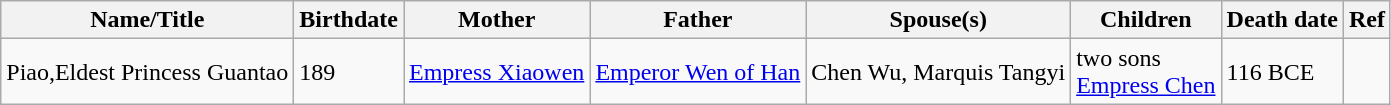<table class="wikitable">
<tr>
<th>Name/Title</th>
<th>Birthdate</th>
<th>Mother</th>
<th>Father</th>
<th>Spouse(s)</th>
<th>Children</th>
<th>Death date</th>
<th>Ref</th>
</tr>
<tr>
<td>Piao,Eldest Princess Guantao</td>
<td>189</td>
<td><a href='#'>Empress Xiaowen</a></td>
<td><a href='#'>Emperor Wen of Han</a></td>
<td>Chen Wu, Marquis Tangyi</td>
<td>two sons<br><a href='#'>Empress Chen</a></td>
<td>116 BCE</td>
<td></td>
</tr>
</table>
